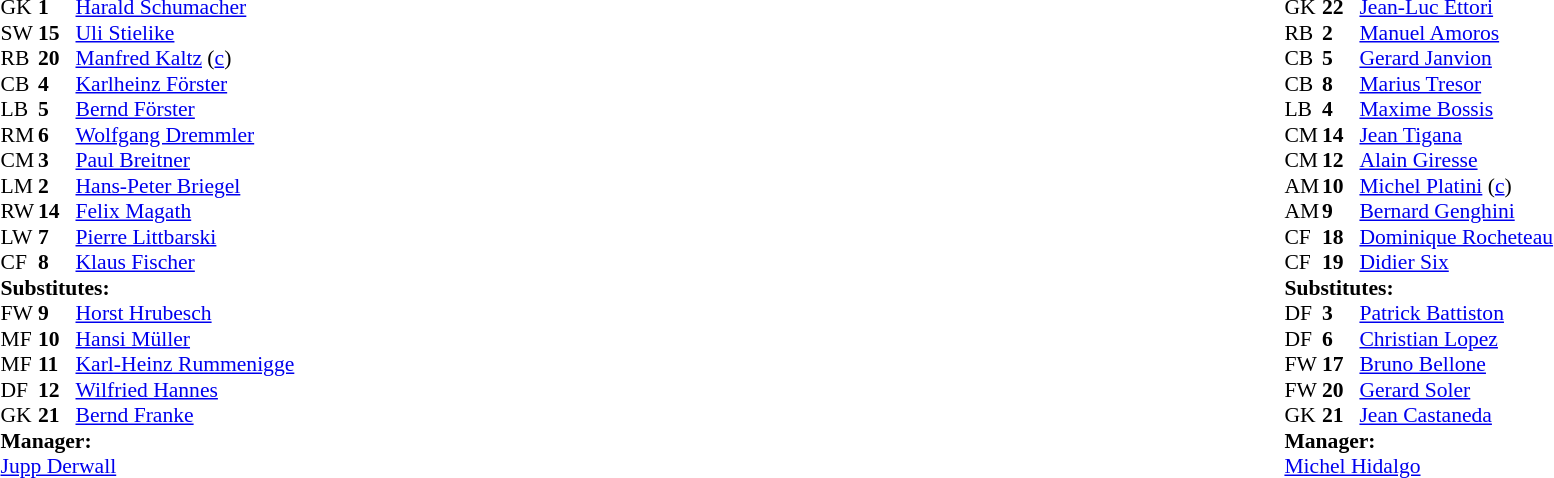<table style="width=100%">
<tr>
<td style="vertical-align:top;width:50%"><br><table style="font-size:90%" cellspacing="0" cellpadding="0">
<tr>
<th width="25"></th>
<th width="25"></th>
</tr>
<tr>
<td>GK</td>
<td><strong>1</strong></td>
<td><a href='#'>Harald Schumacher</a></td>
</tr>
<tr>
<td>SW</td>
<td><strong>15</strong></td>
<td><a href='#'>Uli Stielike</a></td>
</tr>
<tr>
<td>RB</td>
<td><strong>20</strong></td>
<td><a href='#'>Manfred Kaltz</a> (<a href='#'>c</a>)</td>
</tr>
<tr>
<td>CB</td>
<td><strong>4</strong></td>
<td><a href='#'>Karlheinz Förster</a></td>
</tr>
<tr>
<td>LB</td>
<td><strong>5</strong></td>
<td><a href='#'>Bernd Förster</a></td>
<td></td>
</tr>
<tr>
<td>RM</td>
<td><strong>6</strong></td>
<td><a href='#'>Wolfgang Dremmler</a></td>
</tr>
<tr>
<td>CM</td>
<td><strong>3</strong></td>
<td><a href='#'>Paul Breitner</a></td>
</tr>
<tr>
<td>LM</td>
<td><strong>2</strong></td>
<td><a href='#'>Hans-Peter Briegel</a></td>
<td></td>
</tr>
<tr>
<td>RW</td>
<td><strong>14</strong></td>
<td><a href='#'>Felix Magath</a></td>
<td></td>
</tr>
<tr>
<td>LW</td>
<td><strong>7</strong></td>
<td><a href='#'>Pierre Littbarski</a></td>
</tr>
<tr>
<td>CF</td>
<td><strong>8</strong></td>
<td><a href='#'>Klaus Fischer</a></td>
</tr>
<tr>
<td colspan=3><strong>Substitutes:</strong></td>
</tr>
<tr>
<td>FW</td>
<td><strong>9</strong></td>
<td><a href='#'>Horst Hrubesch</a></td>
<td></td>
</tr>
<tr>
<td>MF</td>
<td><strong>10</strong></td>
<td><a href='#'>Hansi Müller</a></td>
</tr>
<tr>
<td>MF</td>
<td><strong>11</strong></td>
<td><a href='#'>Karl-Heinz Rummenigge</a></td>
<td></td>
</tr>
<tr>
<td>DF</td>
<td><strong>12</strong></td>
<td><a href='#'>Wilfried Hannes</a></td>
</tr>
<tr>
<td>GK</td>
<td><strong>21</strong></td>
<td><a href='#'>Bernd Franke</a></td>
</tr>
<tr>
<td colspan=3><strong>Manager:</strong></td>
</tr>
<tr>
<td colspan="4"><a href='#'>Jupp Derwall</a></td>
</tr>
</table>
</td>
<td valign="top"></td>
<td valign="top" width="50%"><br><table style="font-size: 90%" cellspacing="0" cellpadding="0" align="center">
<tr>
<th width="25"></th>
<th width="25"></th>
</tr>
<tr>
<td>GK</td>
<td><strong>22</strong></td>
<td><a href='#'>Jean-Luc Ettori</a></td>
</tr>
<tr>
<td>RB</td>
<td><strong>2</strong></td>
<td><a href='#'>Manuel Amoros</a></td>
</tr>
<tr>
<td>CB</td>
<td><strong>5</strong></td>
<td><a href='#'>Gerard Janvion</a></td>
</tr>
<tr>
<td>CB</td>
<td><strong>8</strong></td>
<td><a href='#'>Marius Tresor</a></td>
</tr>
<tr>
<td>LB</td>
<td><strong>4</strong></td>
<td><a href='#'>Maxime Bossis</a></td>
</tr>
<tr>
<td>CM</td>
<td><strong>14</strong></td>
<td><a href='#'>Jean Tigana</a></td>
</tr>
<tr>
<td>CM</td>
<td><strong>12</strong></td>
<td><a href='#'>Alain Giresse</a></td>
<td></td>
</tr>
<tr>
<td>AM</td>
<td><strong>10</strong></td>
<td><a href='#'>Michel Platini</a> (<a href='#'>c</a>)</td>
</tr>
<tr>
<td>AM</td>
<td><strong>9</strong></td>
<td><a href='#'>Bernard Genghini</a></td>
<td></td>
<td></td>
</tr>
<tr>
<td>CF</td>
<td><strong>18</strong></td>
<td><a href='#'>Dominique Rocheteau</a></td>
</tr>
<tr>
<td>CF</td>
<td><strong>19</strong></td>
<td><a href='#'>Didier Six</a></td>
</tr>
<tr>
<td colspan=3><strong>Substitutes:</strong></td>
</tr>
<tr>
<td>DF</td>
<td><strong>3</strong></td>
<td><a href='#'>Patrick Battiston</a></td>
<td></td>
<td></td>
<td></td>
</tr>
<tr>
<td>DF</td>
<td><strong>6</strong></td>
<td><a href='#'>Christian Lopez</a></td>
<td></td>
<td></td>
<td></td>
</tr>
<tr>
<td>FW</td>
<td><strong>17</strong></td>
<td><a href='#'>Bruno Bellone</a></td>
</tr>
<tr>
<td>FW</td>
<td><strong>20</strong></td>
<td><a href='#'>Gerard Soler</a></td>
</tr>
<tr>
<td>GK</td>
<td><strong>21</strong></td>
<td><a href='#'>Jean Castaneda</a></td>
</tr>
<tr>
<td colspan=3><strong>Manager:</strong></td>
</tr>
<tr>
<td colspan="4"><a href='#'>Michel Hidalgo</a></td>
</tr>
</table>
</td>
</tr>
</table>
